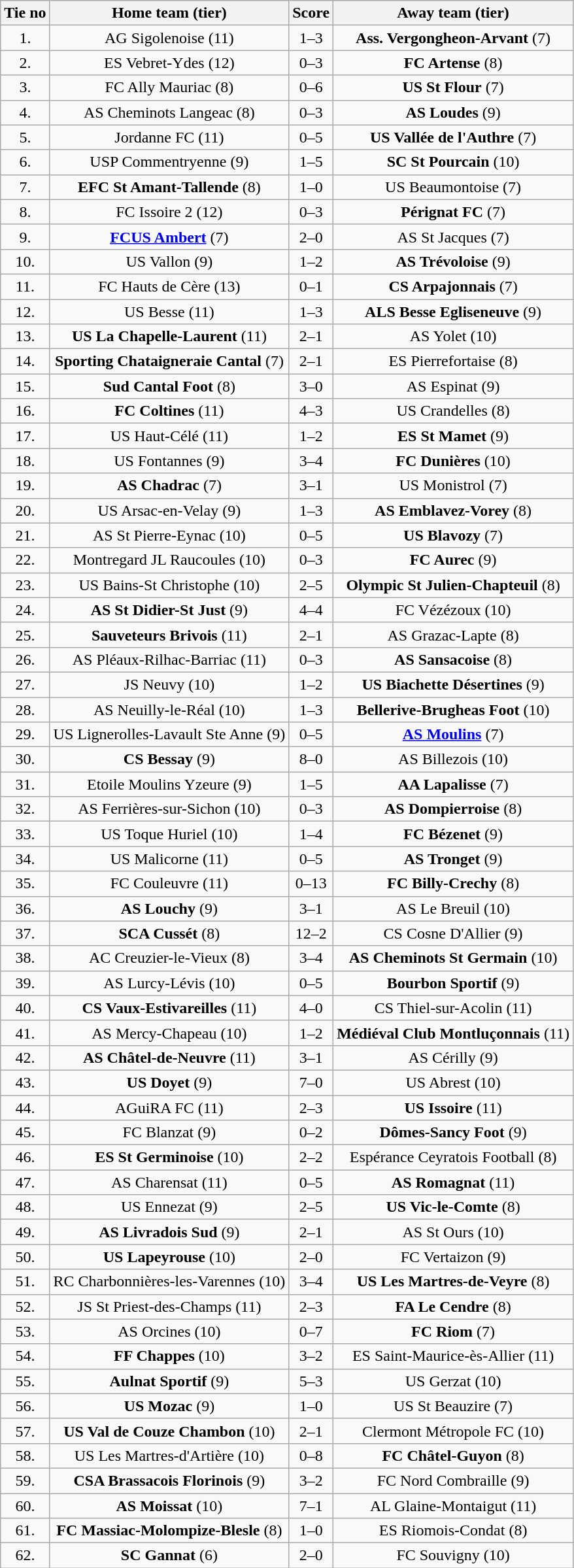<table class="wikitable" style="text-align: center">
<tr>
<th>Tie no</th>
<th>Home team (tier)</th>
<th>Score</th>
<th>Away team (tier)</th>
</tr>
<tr>
<td>1.</td>
<td>AG Sigolenoise (11)</td>
<td>1–3</td>
<td><strong>Ass. Vergongheon-Arvant</strong> (7)</td>
</tr>
<tr>
<td>2.</td>
<td>ES Vebret-Ydes (12)</td>
<td>0–3</td>
<td><strong>FC Artense</strong> (8)</td>
</tr>
<tr>
<td>3.</td>
<td>FC Ally Mauriac (8)</td>
<td>0–6</td>
<td><strong>US St Flour</strong> (7)</td>
</tr>
<tr>
<td>4.</td>
<td>AS Cheminots Langeac (8)</td>
<td>0–3 </td>
<td><strong>AS Loudes</strong> (9)</td>
</tr>
<tr>
<td>5.</td>
<td>Jordanne FC (11)</td>
<td>0–5</td>
<td><strong>US Vallée de l'Authre</strong> (7)</td>
</tr>
<tr>
<td>6.</td>
<td>USP Commentryenne (9)</td>
<td>1–5</td>
<td><strong>SC St Pourcain</strong> (10)</td>
</tr>
<tr>
<td>7.</td>
<td><strong>EFC St Amant-Tallende</strong> (8)</td>
<td>1–0</td>
<td>US Beaumontoise (7)</td>
</tr>
<tr>
<td>8.</td>
<td>FC Issoire 2 (12)</td>
<td>0–3</td>
<td><strong>Pérignat FC</strong> (7)</td>
</tr>
<tr>
<td>9.</td>
<td><strong><a href='#'>FCUS Ambert</a></strong> (7)</td>
<td>2–0 </td>
<td>AS St Jacques (7)</td>
</tr>
<tr>
<td>10.</td>
<td>US Vallon (9)</td>
<td>1–2</td>
<td><strong>AS Trévoloise</strong> (9)</td>
</tr>
<tr>
<td>11.</td>
<td>FC Hauts de Cère (13)</td>
<td>0–1</td>
<td><strong>CS Arpajonnais</strong> (7)</td>
</tr>
<tr>
<td>12.</td>
<td>US Besse (11)</td>
<td>1–3</td>
<td><strong>ALS Besse Egliseneuve</strong> (9)</td>
</tr>
<tr>
<td>13.</td>
<td><strong>US La Chapelle-Laurent</strong> (11)</td>
<td>2–1</td>
<td>AS Yolet (10)</td>
</tr>
<tr>
<td>14.</td>
<td><strong>Sporting Chataigneraie Cantal</strong> (7)</td>
<td>2–1</td>
<td>ES Pierrefortaise (8)</td>
</tr>
<tr>
<td>15.</td>
<td><strong>Sud Cantal Foot</strong> (8)</td>
<td>3–0</td>
<td>AS Espinat (9)</td>
</tr>
<tr>
<td>16.</td>
<td><strong>FC Coltines</strong> (11)</td>
<td>4–3</td>
<td>US Crandelles (8)</td>
</tr>
<tr>
<td>17.</td>
<td>US Haut-Célé (11)</td>
<td>1–2</td>
<td><strong>ES St Mamet</strong> (9)</td>
</tr>
<tr>
<td>18.</td>
<td>US Fontannes (9)</td>
<td>3–4</td>
<td><strong>FC Dunières</strong> (10)</td>
</tr>
<tr>
<td>19.</td>
<td><strong>AS Chadrac</strong> (7)</td>
<td>3–1</td>
<td>US Monistrol (7)</td>
</tr>
<tr>
<td>20.</td>
<td>US Arsac-en-Velay (9)</td>
<td>1–3</td>
<td><strong>AS Emblavez-Vorey</strong> (8)</td>
</tr>
<tr>
<td>21.</td>
<td>AS St Pierre-Eynac (10)</td>
<td>0–5</td>
<td><strong>US Blavozy</strong> (7)</td>
</tr>
<tr>
<td>22.</td>
<td>Montregard JL Raucoules (10)</td>
<td>0–3</td>
<td><strong>FC Aurec</strong> (9)</td>
</tr>
<tr>
<td>23.</td>
<td>US Bains-St Christophe (10)</td>
<td>2–5 </td>
<td><strong>Olympic St Julien-Chapteuil</strong> (8)</td>
</tr>
<tr>
<td>24.</td>
<td><strong>AS St Didier-St Just</strong> (9)</td>
<td>4–4 </td>
<td>FC Vézézoux (10)</td>
</tr>
<tr>
<td>25.</td>
<td><strong>Sauveteurs Brivois</strong> (11)</td>
<td>2–1</td>
<td>AS Grazac-Lapte (8)</td>
</tr>
<tr>
<td>26.</td>
<td>AS Pléaux-Rilhac-Barriac (11)</td>
<td>0–3</td>
<td><strong>AS Sansacoise</strong> (8)</td>
</tr>
<tr>
<td>27.</td>
<td>JS Neuvy (10)</td>
<td>1–2</td>
<td><strong>US Biachette Désertines</strong> (9)</td>
</tr>
<tr>
<td>28.</td>
<td>AS Neuilly-le-Réal (10)</td>
<td>1–3</td>
<td><strong>Bellerive-Brugheas Foot</strong> (10)</td>
</tr>
<tr>
<td>29.</td>
<td>US Lignerolles-Lavault Ste Anne (9)</td>
<td>0–5</td>
<td><strong><a href='#'>AS Moulins</a></strong> (7)</td>
</tr>
<tr>
<td>30.</td>
<td><strong>CS Bessay</strong> (9)</td>
<td>8–0</td>
<td>AS Billezois (10)</td>
</tr>
<tr>
<td>31.</td>
<td>Etoile Moulins Yzeure (9)</td>
<td>1–5</td>
<td><strong>AA Lapalisse</strong> (7)</td>
</tr>
<tr>
<td>32.</td>
<td>AS Ferrières-sur-Sichon (10)</td>
<td>0–3 </td>
<td><strong>AS Dompierroise</strong> (8)</td>
</tr>
<tr>
<td>33.</td>
<td>US Toque Huriel (10)</td>
<td>1–4</td>
<td><strong>FC Bézenet</strong> (9)</td>
</tr>
<tr>
<td>34.</td>
<td>US Malicorne (11)</td>
<td>0–5</td>
<td><strong>AS Tronget</strong> (9)</td>
</tr>
<tr>
<td>35.</td>
<td>FC Couleuvre (11)</td>
<td>0–13</td>
<td><strong>FC Billy-Crechy</strong> (8)</td>
</tr>
<tr>
<td>36.</td>
<td><strong>AS Louchy</strong> (9)</td>
<td>3–1</td>
<td>AS Le Breuil (10)</td>
</tr>
<tr>
<td>37.</td>
<td><strong>SCA Cussét</strong> (8)</td>
<td>12–2</td>
<td>CS Cosne D'Allier (9)</td>
</tr>
<tr>
<td>38.</td>
<td>AC Creuzier-le-Vieux (8)</td>
<td>3–4</td>
<td><strong>AS Cheminots St Germain</strong> (10)</td>
</tr>
<tr>
<td>39.</td>
<td>AS Lurcy-Lévis (10)</td>
<td>0–5</td>
<td><strong>Bourbon Sportif</strong> (9)</td>
</tr>
<tr>
<td>40.</td>
<td><strong>CS Vaux-Estivareilles</strong> (11)</td>
<td>4–0</td>
<td>CS Thiel-sur-Acolin (11)</td>
</tr>
<tr>
<td>41.</td>
<td>AS Mercy-Chapeau (10)</td>
<td>1–2</td>
<td><strong>Médiéval Club Montluçonnais</strong> (11)</td>
</tr>
<tr>
<td>42.</td>
<td><strong>AS Châtel-de-Neuvre</strong> (11)</td>
<td>3–1</td>
<td>AS Cérilly (9)</td>
</tr>
<tr>
<td>43.</td>
<td><strong>US Doyet</strong> (9)</td>
<td>7–0</td>
<td>US Abrest (10)</td>
</tr>
<tr>
<td>44.</td>
<td>AGuiRA FC (11)</td>
<td>2–3</td>
<td><strong>US Issoire</strong> (11)</td>
</tr>
<tr>
<td>45.</td>
<td>FC Blanzat (9)</td>
<td>0–2</td>
<td><strong>Dômes-Sancy Foot</strong> (9)</td>
</tr>
<tr>
<td>46.</td>
<td><strong>ES St Germinoise</strong> (10)</td>
<td>2–2 </td>
<td>Espérance Ceyratois Football (8)</td>
</tr>
<tr>
<td>47.</td>
<td>AS Charensat (11)</td>
<td>0–5</td>
<td><strong>AS Romagnat</strong> (11)</td>
</tr>
<tr>
<td>48.</td>
<td>US Ennezat (9)</td>
<td>2–5</td>
<td><strong>US Vic-le-Comte</strong> (8)</td>
</tr>
<tr>
<td>49.</td>
<td><strong>AS Livradois Sud</strong> (9)</td>
<td>2–1</td>
<td>AS St Ours (10)</td>
</tr>
<tr>
<td>50.</td>
<td><strong>US Lapeyrouse</strong> (10)</td>
<td>2–0</td>
<td>FC Vertaizon (9)</td>
</tr>
<tr>
<td>51.</td>
<td>RC Charbonnières-les-Varennes (10)</td>
<td>3–4 </td>
<td><strong>US Les Martres-de-Veyre</strong> (8)</td>
</tr>
<tr>
<td>52.</td>
<td>JS St Priest-des-Champs (11)</td>
<td>2–3</td>
<td><strong>FA Le Cendre</strong> (8)</td>
</tr>
<tr>
<td>53.</td>
<td>AS Orcines (10)</td>
<td>0–7</td>
<td><strong>FC Riom</strong> (7)</td>
</tr>
<tr>
<td>54.</td>
<td><strong>FF Chappes</strong> (10)</td>
<td>3–2</td>
<td>ES Saint-Maurice-ès-Allier (11)</td>
</tr>
<tr>
<td>55.</td>
<td><strong>Aulnat Sportif</strong> (9)</td>
<td>5–3</td>
<td>US Gerzat (10)</td>
</tr>
<tr>
<td>56.</td>
<td><strong>US Mozac</strong> (9)</td>
<td>1–0</td>
<td>US St Beauzire (7)</td>
</tr>
<tr>
<td>57.</td>
<td><strong>US Val de Couze Chambon</strong> (10)</td>
<td>2–1</td>
<td>Clermont Métropole FC (10)</td>
</tr>
<tr>
<td>58.</td>
<td>US Les Martres-d'Artière (10)</td>
<td>0–8</td>
<td><strong>FC Châtel-Guyon</strong> (8)</td>
</tr>
<tr>
<td>59.</td>
<td><strong>CSA Brassacois Florinois</strong> (9)</td>
<td>3–2</td>
<td>FC Nord Combraille (9)</td>
</tr>
<tr>
<td>60.</td>
<td><strong>AS Moissat</strong> (10)</td>
<td>7–1</td>
<td>AL Glaine-Montaigut (11)</td>
</tr>
<tr>
<td>61.</td>
<td><strong>FC Massiac-Molompize-Blesle</strong> (8)</td>
<td>1–0</td>
<td>ES Riomois-Condat (8)</td>
</tr>
<tr>
<td>62.</td>
<td><strong>SC Gannat</strong> (6)</td>
<td>2–0</td>
<td>FC Souvigny (10)</td>
</tr>
</table>
